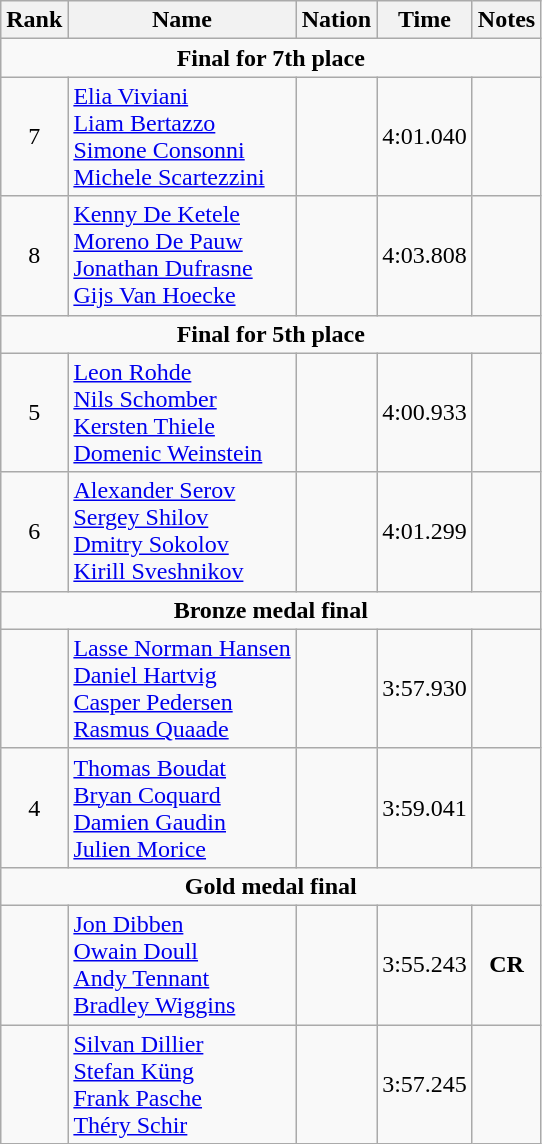<table class="wikitable" style="text-align:center">
<tr>
<th>Rank</th>
<th>Name</th>
<th>Nation</th>
<th>Time</th>
<th>Notes</th>
</tr>
<tr>
<td colspan=5><strong>Final for 7th place</strong></td>
</tr>
<tr>
<td>7</td>
<td align=left><a href='#'>Elia Viviani</a><br><a href='#'>Liam Bertazzo</a><br><a href='#'>Simone Consonni</a><br><a href='#'>Michele Scartezzini</a></td>
<td align=left></td>
<td>4:01.040</td>
<td></td>
</tr>
<tr>
<td>8</td>
<td align=left><a href='#'>Kenny De Ketele</a><br><a href='#'>Moreno De Pauw</a><br><a href='#'>Jonathan Dufrasne</a><br><a href='#'>Gijs Van Hoecke</a></td>
<td align=left></td>
<td>4:03.808</td>
<td></td>
</tr>
<tr>
<td colspan=5><strong>Final for 5th place</strong></td>
</tr>
<tr>
<td>5</td>
<td align=left><a href='#'>Leon Rohde</a><br><a href='#'>Nils Schomber</a><br><a href='#'>Kersten Thiele</a><br><a href='#'>Domenic Weinstein</a></td>
<td align=left></td>
<td>4:00.933</td>
<td></td>
</tr>
<tr>
<td>6</td>
<td align=left><a href='#'>Alexander Serov</a><br><a href='#'>Sergey Shilov</a><br><a href='#'>Dmitry Sokolov</a><br><a href='#'>Kirill Sveshnikov</a></td>
<td align=left></td>
<td>4:01.299</td>
<td></td>
</tr>
<tr>
<td colspan=5><strong>Bronze medal final</strong></td>
</tr>
<tr>
<td></td>
<td align=left><a href='#'>Lasse Norman Hansen</a><br><a href='#'>Daniel Hartvig</a><br><a href='#'>Casper Pedersen</a><br><a href='#'>Rasmus Quaade</a></td>
<td align=left></td>
<td>3:57.930</td>
<td></td>
</tr>
<tr>
<td>4</td>
<td align=left><a href='#'>Thomas Boudat</a><br><a href='#'>Bryan Coquard</a><br><a href='#'>Damien Gaudin</a><br><a href='#'>Julien Morice</a></td>
<td align=left></td>
<td>3:59.041</td>
<td></td>
</tr>
<tr>
<td colspan=5><strong>Gold medal final</strong></td>
</tr>
<tr>
<td></td>
<td align=left><a href='#'>Jon Dibben</a><br><a href='#'>Owain Doull</a><br><a href='#'>Andy Tennant</a><br><a href='#'>Bradley Wiggins</a></td>
<td align=left></td>
<td>3:55.243</td>
<td><strong>CR</strong></td>
</tr>
<tr>
<td></td>
<td align=left><a href='#'>Silvan Dillier</a><br><a href='#'>Stefan Küng</a><br><a href='#'>Frank Pasche</a><br><a href='#'>Théry Schir</a></td>
<td align=left></td>
<td>3:57.245</td>
<td></td>
</tr>
</table>
